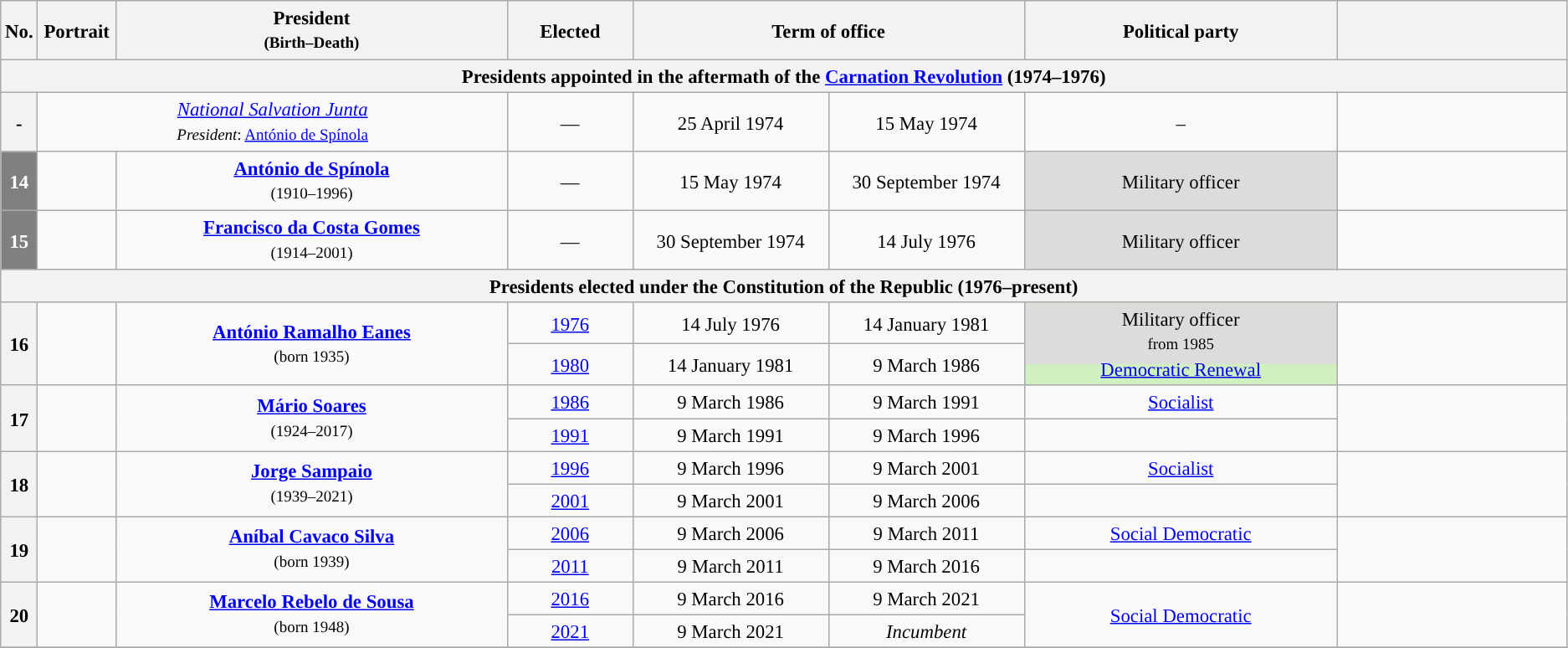<table class="wikitable" style="text-align:center; font-size:95%; width=100%; line-height:19px;">
<tr>
<th width=1%>No.</th>
<th width="5%">Portrait</th>
<th width="25%">President<br><small>(Birth–Death)</small></th>
<th width=8%>Elected</th>
<th colspan="2" width=25%>Term of office</th>
<th width=20%>Political party</th>
<th></th>
</tr>
<tr style="background:#cccccc">
<th colspan="8">Presidents appointed in the aftermath of the <a href='#'>Carnation Revolution</a> (1974–1976)</th>
</tr>
<tr>
<th>-</th>
<td colspan="2"><em><a href='#'>National Salvation Junta</a></em><br><small><em>President</em>: <a href='#'>António de Spínola</a></small></td>
<td>—</td>
<td>25 April 1974</td>
<td>15 May 1974</td>
<td>–</td>
<td></td>
</tr>
<tr>
<th style="background:gray; color:white;">14</th>
<td></td>
<td><strong><a href='#'>António de Spínola</a></strong><br><small>(1910–1996)</small></td>
<td>—</td>
<td>15 May 1974</td>
<td>30 September 1974</td>
<td bgcolor=#DCDCDC>Military officer</td>
<td></td>
</tr>
<tr>
<th style="background:gray; color:white;">15</th>
<td></td>
<td><strong><a href='#'>Francisco da Costa Gomes</a></strong><br><small>(1914–2001)</small></td>
<td>—</td>
<td>30 September 1974</td>
<td>14 July 1976</td>
<td bgcolor=#DCDCDC>Military officer</td>
<td></td>
</tr>
<tr style="background:#cccccc">
<th colspan=8>Presidents elected under the Constitution of the Republic (1976–present)</th>
</tr>
<tr>
<th rowspan="2" style="background: linear-gradient(gray 75%, ">16</th>
<td rowspan="2"></td>
<td rowspan="2"><strong><a href='#'>António Ramalho Eanes</a></strong><br><small>(born 1935)</small></td>
<td><a href='#'>1976</a></td>
<td>14 July 1976</td>
<td>14 January 1981</td>
<td rowspan="2" style="background: linear-gradient(#DCDCDC 75%, #D0F0C0 25%); color:black;">Military officer<br><small>from 1985</small><br><a href='#'>Democratic Renewal</a></td>
<td rowspan="2"></td>
</tr>
<tr>
<td><a href='#'>1980</a></td>
<td>14 January 1981</td>
<td>9 March 1986</td>
</tr>
<tr>
<th rowspan=2 style="background:">17</th>
<td rowspan="2"></td>
<td rowspan="2"><strong><a href='#'>Mário Soares</a></strong><br><small>(1924–2017)</small></td>
<td><a href='#'>1986</a></td>
<td>9 March 1986</td>
<td>9 March 1991</td>
<td><a href='#'>Socialist</a></td>
<td rowspan="2"></td>
</tr>
<tr>
<td><a href='#'>1991</a></td>
<td>9 March 1991</td>
<td>9 March 1996</td>
</tr>
<tr>
<th rowspan=2 style="background:">18</th>
<td rowspan="2"></td>
<td rowspan="2"><strong><a href='#'>Jorge Sampaio</a></strong><br><small>(1939–2021)</small></td>
<td><a href='#'>1996</a></td>
<td>9 March 1996</td>
<td>9 March 2001</td>
<td><a href='#'>Socialist</a></td>
<td rowspan="2"></td>
</tr>
<tr>
<td><a href='#'>2001</a></td>
<td>9 March 2001</td>
<td>9 March 2006</td>
</tr>
<tr>
<th rowspan=2 style="background:">19</th>
<td rowspan="2"></td>
<td rowspan="2"><strong><a href='#'>Aníbal Cavaco Silva</a></strong><br><small>(born 1939)</small></td>
<td><a href='#'>2006</a></td>
<td>9 March 2006</td>
<td>9 March 2011</td>
<td><a href='#'>Social Democratic</a></td>
<td rowspan="2"></td>
</tr>
<tr>
<td><a href='#'>2011</a></td>
<td>9 March 2011</td>
<td>9 March 2016</td>
</tr>
<tr>
<th rowspan=2 style="background:">20</th>
<td rowspan="2"></td>
<td rowspan="2"><strong><a href='#'>Marcelo Rebelo de Sousa</a></strong><br><small>(born 1948)</small></td>
<td><a href='#'>2016</a></td>
<td>9 March 2016</td>
<td>9 March 2021</td>
<td rowspan="2" ><a href='#'>Social Democratic</a></td>
<td rowspan="2"></td>
</tr>
<tr>
<td><a href='#'>2021</a></td>
<td>9 March 2021</td>
<td><em>Incumbent</em></td>
</tr>
<tr>
</tr>
</table>
